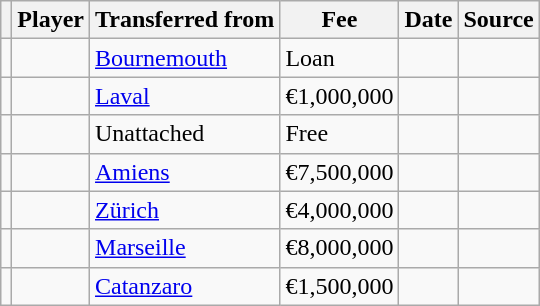<table class="wikitable plainrowheaders sortable">
<tr>
<th></th>
<th scope="col">Player</th>
<th>Transferred from</th>
<th style="width: 65px;">Fee</th>
<th scope="col">Date</th>
<th scope="col">Source</th>
</tr>
<tr>
<td align="center"></td>
<td></td>
<td> <a href='#'>Bournemouth</a></td>
<td>Loan</td>
<td></td>
<td></td>
</tr>
<tr>
<td align="center"></td>
<td></td>
<td> <a href='#'>Laval</a></td>
<td>€1,000,000</td>
<td></td>
<td></td>
</tr>
<tr>
<td align="center"></td>
<td></td>
<td>Unattached</td>
<td>Free</td>
<td></td>
<td></td>
</tr>
<tr>
<td align="center"></td>
<td></td>
<td> <a href='#'>Amiens</a></td>
<td>€7,500,000</td>
<td></td>
<td></td>
</tr>
<tr>
<td align="center"></td>
<td></td>
<td> <a href='#'>Zürich</a></td>
<td>€4,000,000</td>
<td></td>
<td></td>
</tr>
<tr>
<td align="center"></td>
<td></td>
<td> <a href='#'>Marseille</a></td>
<td>€8,000,000</td>
<td></td>
<td></td>
</tr>
<tr>
<td align="center"></td>
<td></td>
<td> <a href='#'>Catanzaro</a></td>
<td>€1,500,000</td>
<td></td>
<td></td>
</tr>
</table>
